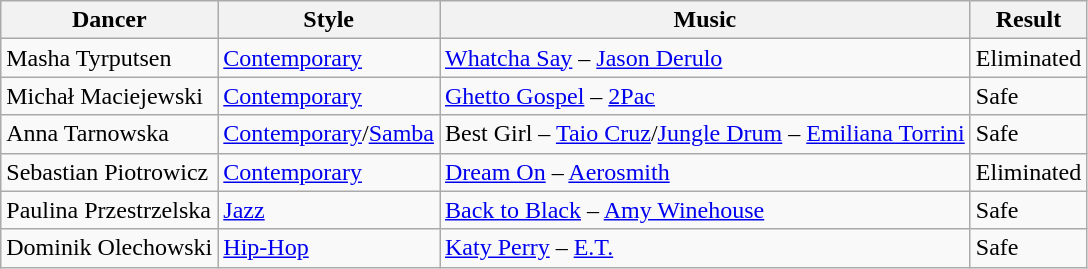<table class="wikitable">
<tr>
<th>Dancer</th>
<th>Style</th>
<th>Music</th>
<th>Result</th>
</tr>
<tr>
<td>Masha Tyrputsen</td>
<td><a href='#'>Contemporary</a></td>
<td><a href='#'>Whatcha Say</a> – <a href='#'>Jason Derulo</a></td>
<td>Eliminated</td>
</tr>
<tr>
<td>Michał Maciejewski</td>
<td><a href='#'>Contemporary</a></td>
<td><a href='#'>Ghetto Gospel</a> – <a href='#'>2Pac</a></td>
<td>Safe</td>
</tr>
<tr>
<td>Anna Tarnowska</td>
<td><a href='#'>Contemporary</a>/<a href='#'>Samba</a></td>
<td>Best Girl – <a href='#'>Taio Cruz</a>/<a href='#'>Jungle Drum</a> – <a href='#'>Emiliana Torrini</a></td>
<td>Safe</td>
</tr>
<tr>
<td>Sebastian Piotrowicz</td>
<td><a href='#'>Contemporary</a></td>
<td><a href='#'>Dream On</a> – <a href='#'>Aerosmith</a></td>
<td>Eliminated</td>
</tr>
<tr>
<td>Paulina Przestrzelska</td>
<td><a href='#'>Jazz</a></td>
<td><a href='#'>Back to Black</a> – <a href='#'>Amy Winehouse</a></td>
<td>Safe</td>
</tr>
<tr>
<td>Dominik Olechowski</td>
<td><a href='#'>Hip-Hop</a></td>
<td><a href='#'>Katy Perry</a> – <a href='#'>E.T.</a></td>
<td>Safe</td>
</tr>
</table>
